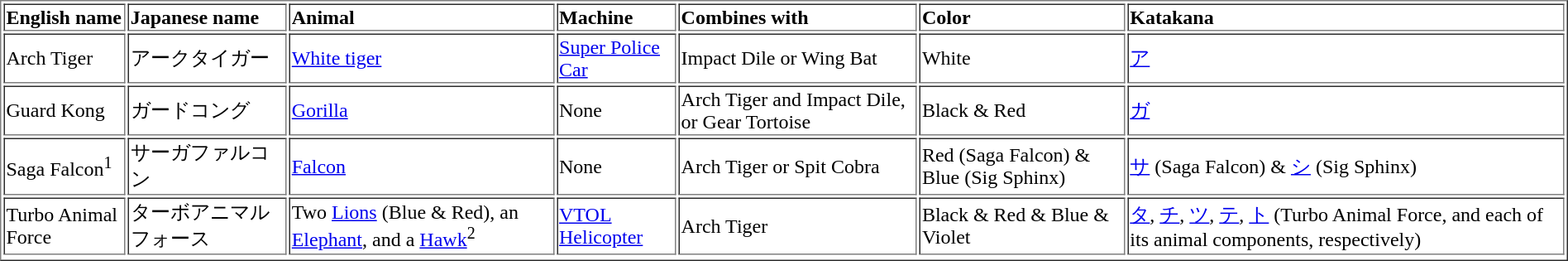<table border=1>
<tr>
<td><strong>English name</strong></td>
<td><strong>Japanese name</strong></td>
<td><strong>Animal</strong></td>
<td><strong>Machine</strong></td>
<td><strong>Combines with</strong></td>
<td><strong>Color</strong></td>
<td><strong>Katakana</strong></td>
</tr>
<tr>
<td>Arch Tiger</td>
<td>アークタイガー</td>
<td><a href='#'>White tiger</a></td>
<td><a href='#'>Super Police Car</a></td>
<td>Impact Dile or Wing Bat</td>
<td>White</td>
<td><a href='#'>ア</a></td>
</tr>
<tr>
<td>Guard Kong</td>
<td>ガードコング</td>
<td><a href='#'>Gorilla</a></td>
<td>None</td>
<td>Arch Tiger and Impact Dile, or Gear Tortoise</td>
<td>Black & Red</td>
<td><a href='#'>ガ</a></td>
</tr>
<tr>
<td>Saga Falcon<sup>1</sup></td>
<td>サーガファルコン</td>
<td><a href='#'>Falcon</a></td>
<td>None</td>
<td>Arch Tiger or Spit Cobra</td>
<td>Red (Saga Falcon) & Blue (Sig Sphinx)</td>
<td><a href='#'>サ</a> (Saga Falcon) & <a href='#'>シ</a> (Sig Sphinx)</td>
</tr>
<tr>
<td>Turbo Animal Force</td>
<td>ターボアニマルフォース</td>
<td>Two <a href='#'>Lions</a> (Blue & Red), an <a href='#'>Elephant</a>, and a <a href='#'>Hawk</a><sup>2</sup></td>
<td><a href='#'>VTOL Helicopter</a></td>
<td>Arch Tiger</td>
<td>Black & Red & Blue & Violet</td>
<td><a href='#'>タ</a>, <a href='#'>チ</a>, <a href='#'>ツ</a>, <a href='#'>テ</a>, <a href='#'>ト</a> (Turbo Animal Force, and each of its animal components, respectively)</td>
</tr>
<tr>
</tr>
</table>
